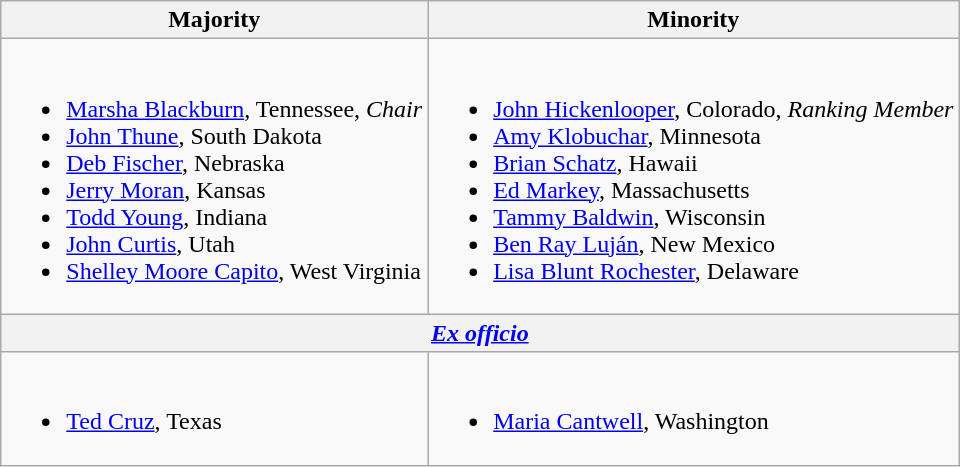<table class=wikitable>
<tr>
<th>Majority</th>
<th>Minority</th>
</tr>
<tr>
<td><br><ul><li><a href='#'>Marsha Blackburn</a>, Tennessee, <em>Chair</em></li><li><a href='#'>John Thune</a>, South Dakota</li><li><a href='#'>Deb Fischer</a>, Nebraska</li><li><a href='#'>Jerry Moran</a>, Kansas</li><li><a href='#'>Todd Young</a>, Indiana</li><li><a href='#'>John Curtis</a>, Utah</li><li><a href='#'>Shelley Moore Capito</a>, West Virginia</li></ul></td>
<td><br><ul><li><a href='#'>John Hickenlooper</a>, Colorado, <em>Ranking Member</em></li><li><a href='#'>Amy Klobuchar</a>, Minnesota</li><li><a href='#'>Brian Schatz</a>, Hawaii</li><li><a href='#'>Ed Markey</a>, Massachusetts</li><li><a href='#'>Tammy Baldwin</a>, Wisconsin</li><li><a href='#'>Ben Ray Luján</a>, New Mexico</li><li><a href='#'>Lisa Blunt Rochester</a>, Delaware</li></ul></td>
</tr>
<tr>
<th colspan=2><em><a href='#'>Ex officio</a></em></th>
</tr>
<tr>
<td><br><ul><li><a href='#'>Ted Cruz</a>, Texas</li></ul></td>
<td><br><ul><li><a href='#'>Maria Cantwell</a>, Washington</li></ul></td>
</tr>
</table>
